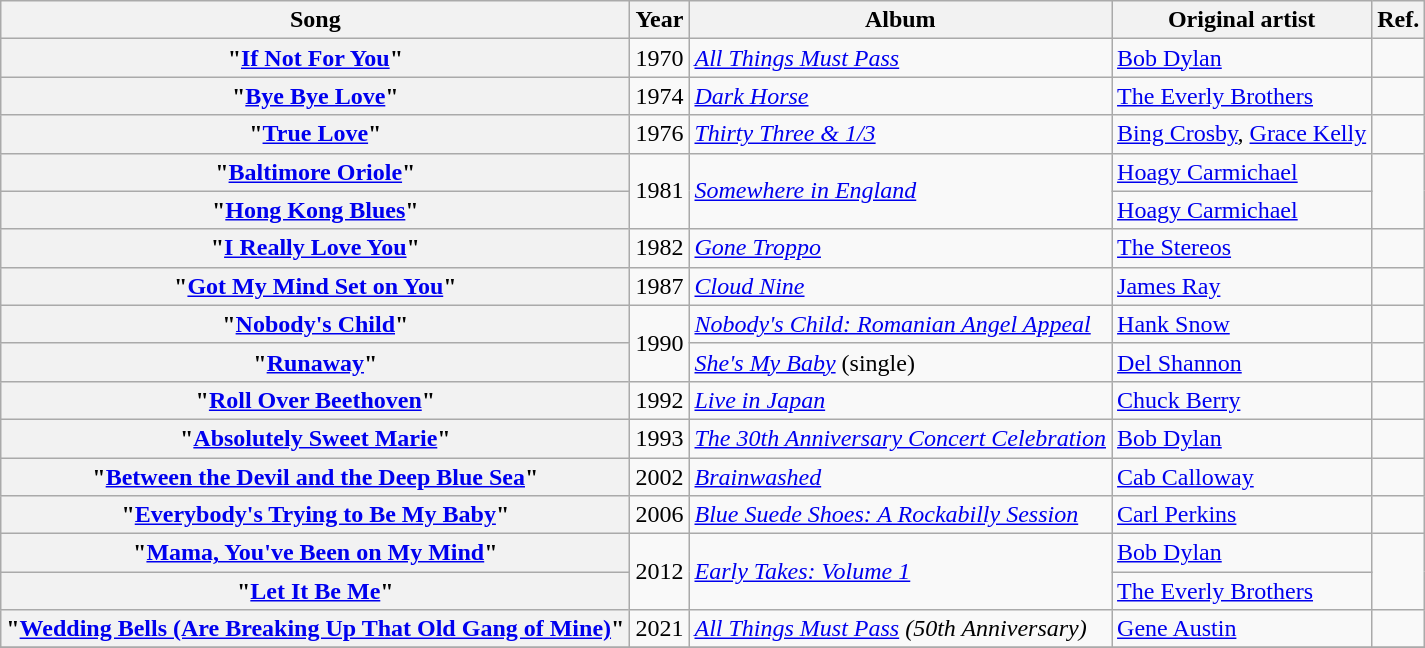<table class="wikitable sortable plainrowheaders" border="1">
<tr>
<th scope="col">Song</th>
<th scope="col">Year</th>
<th scope="col">Album</th>
<th scope="col">Original artist</th>
<th scope="col" class="unsortable">Ref.</th>
</tr>
<tr>
<th scope="row">"<a href='#'>If Not For You</a>"</th>
<td rowspan="1">1970</td>
<td rowspan="1"><em><a href='#'>All Things Must Pass</a></em></td>
<td><a href='#'>Bob Dylan</a></td>
<td rowspan="1"></td>
</tr>
<tr>
<th scope="row">"<a href='#'>Bye Bye Love</a>"</th>
<td rowspan="1">1974</td>
<td rowspan="1"><em><a href='#'>Dark Horse</a></em></td>
<td><a href='#'>The Everly Brothers</a></td>
<td rowspan="1"></td>
</tr>
<tr>
<th scope="row">"<a href='#'>True Love</a>"</th>
<td rowspan="1">1976</td>
<td rowspan="1"><em><a href='#'>Thirty Three & 1/3</a></em></td>
<td><a href='#'>Bing Crosby</a>, <a href='#'>Grace Kelly</a></td>
<td rowspan="1"></td>
</tr>
<tr>
<th scope="row">"<a href='#'>Baltimore Oriole</a>"</th>
<td rowspan="2">1981</td>
<td rowspan="2"><em><a href='#'>Somewhere in England</a></em></td>
<td><a href='#'>Hoagy Carmichael</a></td>
<td rowspan="2"></td>
</tr>
<tr>
<th scope="row">"<a href='#'>Hong Kong Blues</a>"</th>
<td><a href='#'>Hoagy Carmichael</a></td>
</tr>
<tr>
<th scope="row">"<a href='#'>I Really Love You</a>"</th>
<td rowspan="1">1982</td>
<td rowspan="1"><em><a href='#'>Gone Troppo</a></em></td>
<td><a href='#'>The Stereos</a></td>
<td rowspan="1"></td>
</tr>
<tr>
<th scope="row">"<a href='#'>Got My Mind Set on You</a>"</th>
<td rowspan="1">1987</td>
<td rowspan="1"><em><a href='#'>Cloud Nine</a></em></td>
<td><a href='#'>James Ray</a></td>
<td rowspan="1"></td>
</tr>
<tr>
<th scope="row">"<a href='#'>Nobody's Child</a>"</th>
<td rowspan="2">1990</td>
<td rowspan="1"><em><a href='#'>Nobody's Child: Romanian Angel Appeal</a></em></td>
<td><a href='#'>Hank Snow</a></td>
<td rowspan="1"></td>
</tr>
<tr>
<th scope="row">"<a href='#'>Runaway</a>"</th>
<td rowspan="1"><em><a href='#'>She's My Baby</a></em> (single)</td>
<td><a href='#'>Del Shannon</a></td>
<td rowspan="1"></td>
</tr>
<tr>
<th scope="row">"<a href='#'>Roll Over Beethoven</a>"</th>
<td rowspan="1">1992</td>
<td rowspan="1"><em><a href='#'>Live in Japan</a></em></td>
<td><a href='#'>Chuck Berry</a></td>
<td rowspan="1"></td>
</tr>
<tr>
<th scope="row">"<a href='#'>Absolutely Sweet Marie</a>"</th>
<td rowspan="1">1993</td>
<td rowspan="1"><em><a href='#'>The 30th Anniversary Concert Celebration</a></em></td>
<td><a href='#'>Bob Dylan</a></td>
<td rowspan="1"></td>
</tr>
<tr>
<th scope="row">"<a href='#'>Between the Devil and the Deep Blue Sea</a>"</th>
<td rowspan="1">2002</td>
<td rowspan="1"><em><a href='#'>Brainwashed</a></em></td>
<td><a href='#'>Cab Calloway</a></td>
<td rowspan="1"></td>
</tr>
<tr>
<th scope="row">"<a href='#'>Everybody's Trying to Be My Baby</a>"</th>
<td rowspan="1">2006</td>
<td rowspan="1"><em><a href='#'>Blue Suede Shoes: A Rockabilly Session</a></em></td>
<td><a href='#'>Carl Perkins</a></td>
<td rowspan="1"></td>
</tr>
<tr>
<th scope="row">"<a href='#'>Mama, You've Been on My Mind</a>"</th>
<td rowspan="2">2012</td>
<td rowspan="2"><em><a href='#'>Early Takes: Volume 1</a></em></td>
<td><a href='#'>Bob Dylan</a></td>
<td rowspan="2"></td>
</tr>
<tr>
<th scope="row">"<a href='#'>Let It Be Me</a>"</th>
<td><a href='#'>The Everly Brothers</a></td>
</tr>
<tr>
<th scope="row">"<a href='#'>Wedding Bells (Are Breaking Up That Old Gang of Mine)</a>"</th>
<td rowspan="1">2021</td>
<td rowspan="1"><em><a href='#'>All Things Must Pass</a> (50th Anniversary)</em></td>
<td><a href='#'>Gene Austin</a></td>
<td rowspan="1"></td>
</tr>
<tr>
</tr>
</table>
